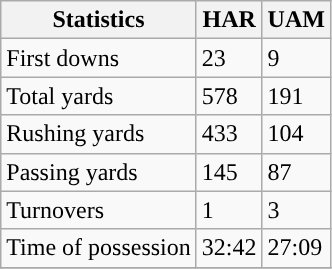<table class="wikitable" style="float: left;">
<tr>
<th>Statistics</th>
<th>HAR</th>
<th>UAM</th>
</tr>
<tr>
<td>First downs</td>
<td>23</td>
<td>9</td>
</tr>
<tr>
<td>Total yards</td>
<td>578</td>
<td>191</td>
</tr>
<tr>
<td>Rushing yards</td>
<td>433</td>
<td>104</td>
</tr>
<tr>
<td>Passing yards</td>
<td>145</td>
<td>87</td>
</tr>
<tr>
<td>Turnovers</td>
<td>1</td>
<td>3</td>
</tr>
<tr>
<td>Time of possession</td>
<td>32:42</td>
<td>27:09</td>
</tr>
<tr>
</tr>
</table>
